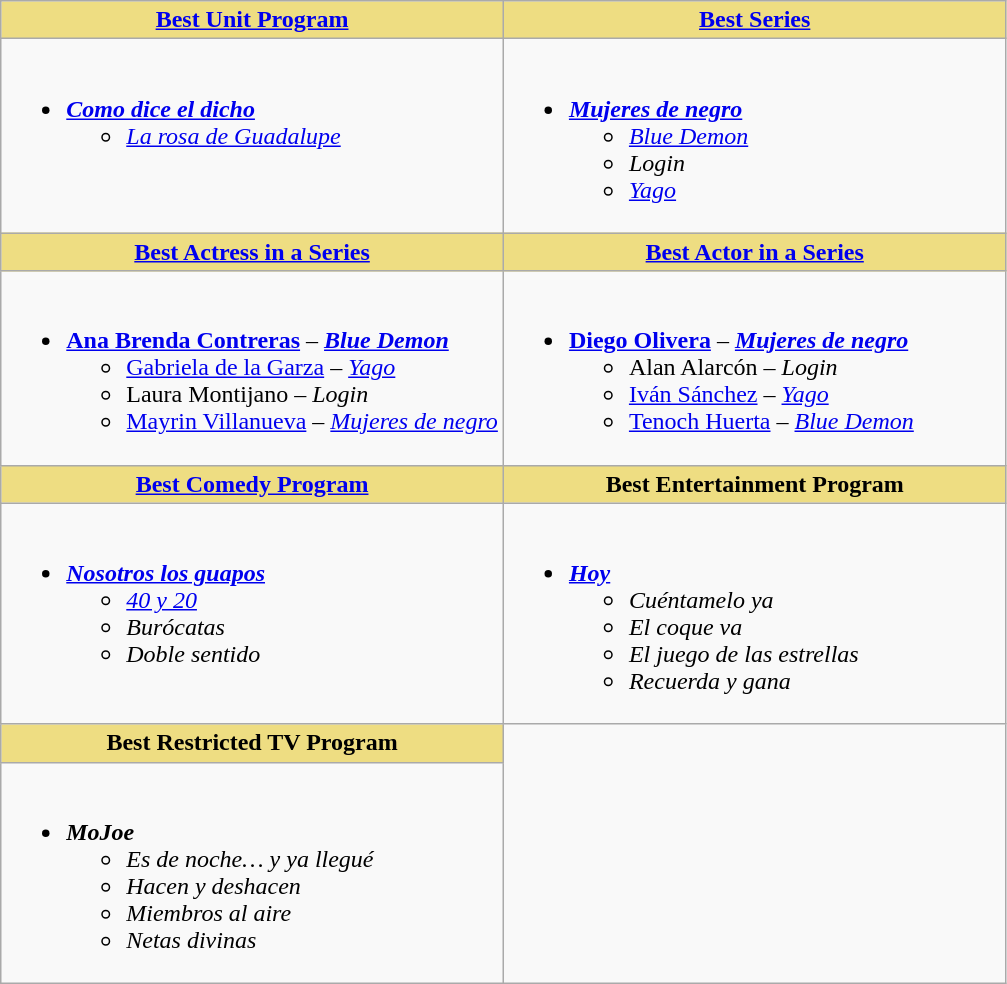<table class="wikitable">
<tr>
<th style="background:#EEDD82; width:50%"><a href='#'>Best Unit Program</a></th>
<th style="background:#EEDD82; width:50%"><a href='#'>Best Series</a></th>
</tr>
<tr>
<td valign="top"><br><ul><li><strong><em><a href='#'>Como dice el dicho</a></em></strong><ul><li><em><a href='#'>La rosa de Guadalupe</a></em></li></ul></li></ul></td>
<td valign="top"><br><ul><li><strong><em><a href='#'>Mujeres de negro</a></em></strong><ul><li><em><a href='#'>Blue Demon</a></em></li><li><em>Login</em></li><li><em><a href='#'>Yago</a></em></li></ul></li></ul></td>
</tr>
<tr>
<th style="background:#EEDD82; width:50%"><a href='#'>Best Actress in a Series</a></th>
<th style="background:#EEDD82; width:50%"><a href='#'>Best Actor in a Series</a></th>
</tr>
<tr>
<td valign="top"><br><ul><li><strong><a href='#'>Ana Brenda Contreras</a></strong> – <strong><em><a href='#'>Blue Demon</a></em></strong><ul><li><a href='#'>Gabriela de la Garza</a> – <em><a href='#'>Yago</a></em></li><li>Laura Montijano – <em>Login</em></li><li><a href='#'>Mayrin Villanueva</a> – <em><a href='#'>Mujeres de negro</a></em></li></ul></li></ul></td>
<td valign="top"><br><ul><li><strong><a href='#'>Diego Olivera</a></strong> – <strong><em><a href='#'>Mujeres de negro</a></em></strong><ul><li>Alan Alarcón – <em>Login</em></li><li><a href='#'>Iván Sánchez</a> – <em><a href='#'>Yago</a></em></li><li><a href='#'>Tenoch Huerta</a> – <em><a href='#'>Blue Demon</a></em></li></ul></li></ul></td>
</tr>
<tr>
<th style="background:#EEDD82; width:50%"><a href='#'>Best Comedy Program</a></th>
<th style="background:#EEDD82; width:50%">Best Entertainment Program</th>
</tr>
<tr>
<td valign="top"><br><ul><li><strong><em><a href='#'>Nosotros los guapos</a></em></strong><ul><li><em><a href='#'>40 y 20</a></em></li><li><em>Burócatas</em></li><li><em>Doble sentido</em></li></ul></li></ul></td>
<td valign="top"><br><ul><li><strong><em><a href='#'>Hoy</a></em></strong><ul><li><em>Cuéntamelo ya</em></li><li><em>El coque va</em></li><li><em>El juego de las estrellas</em></li><li><em>Recuerda y gana</em></li></ul></li></ul></td>
</tr>
<tr>
<th style="background:#EEDD82; width:50%">Best Restricted TV Program</th>
</tr>
<tr>
<td valign="top"><br><ul><li><strong><em>MoJoe</em></strong><ul><li><em>Es de noche… y ya llegué</em></li><li><em>Hacen y deshacen</em></li><li><em>Miembros al aire</em></li><li><em>Netas divinas</em></li></ul></li></ul></td>
</tr>
</table>
